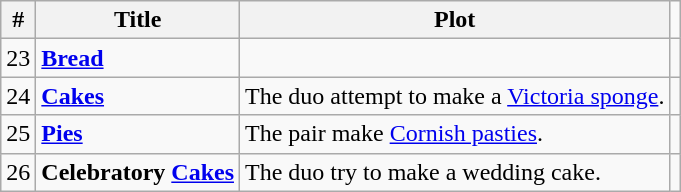<table class="wikitable">
<tr>
<th>#</th>
<th>Title</th>
<th>Plot</th>
</tr>
<tr>
<td>23</td>
<td><strong><a href='#'>Bread</a></strong></td>
<td></td>
<td></td>
</tr>
<tr>
<td>24</td>
<td><strong><a href='#'>Cakes</a></strong></td>
<td>The duo attempt to make a <a href='#'>Victoria sponge</a>.</td>
<td></td>
</tr>
<tr>
<td>25</td>
<td><strong><a href='#'>Pies</a></strong></td>
<td>The pair make <a href='#'>Cornish pasties</a>.</td>
<td></td>
</tr>
<tr>
<td>26</td>
<td><strong>Celebratory <a href='#'>Cakes</a></strong></td>
<td>The duo try to make a wedding cake.</td>
<td></td>
</tr>
</table>
